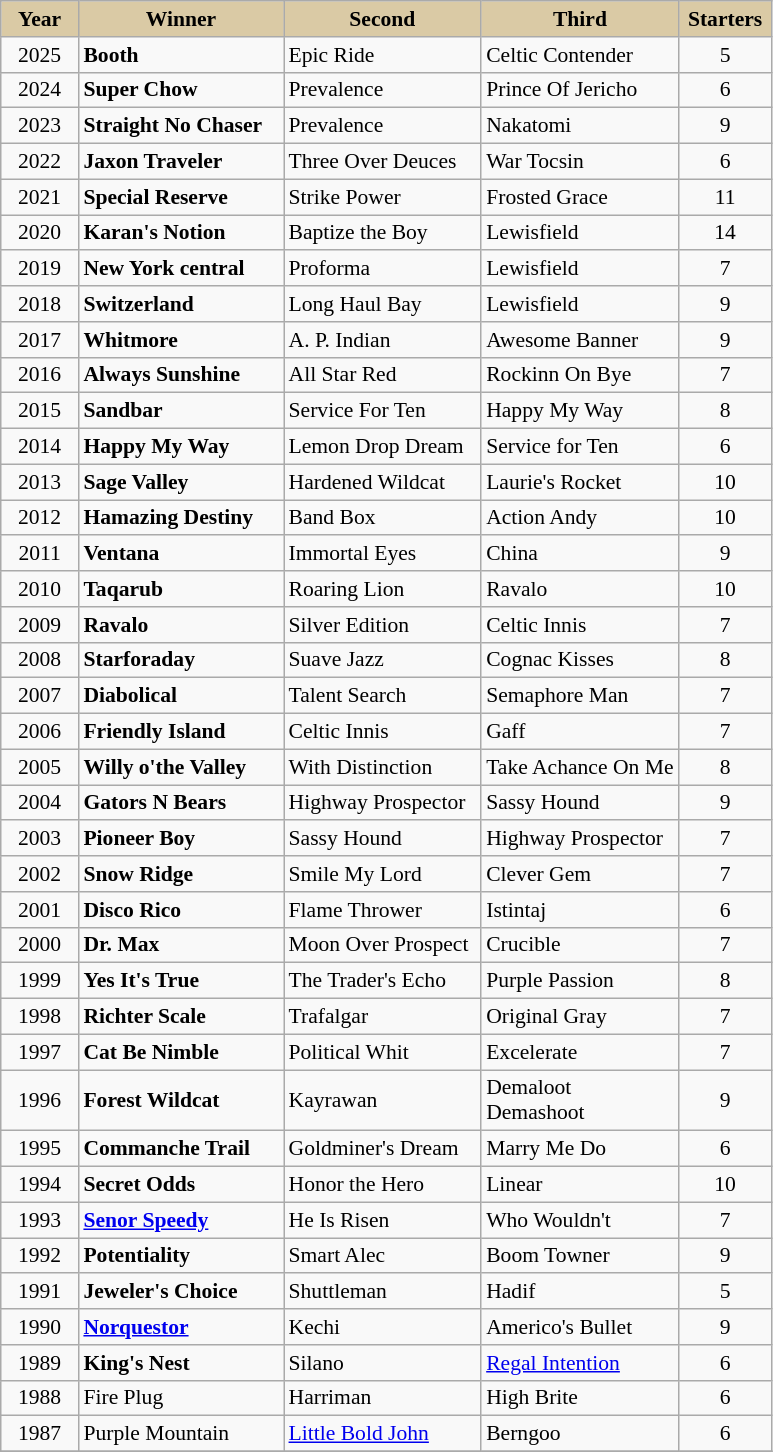<table class = "wikitable sortable" | border="1" cellpadding="0" style="border-collapse: collapse; font-size:90%">
<tr bgcolor="#DACAA5" align="center">
<td width="45px"><strong>Year</strong> <br></td>
<td width="130px"><strong>Winner</strong> <br></td>
<td width="125px"><strong>Second</strong> <br></td>
<td width="125px"><strong>Third</strong> <br></td>
<td width="55px"><strong>Starters</strong></td>
</tr>
<tr>
<td align="center">2025</td>
<td><strong>Booth</strong></td>
<td>Epic Ride</td>
<td>Celtic Contender</td>
<td align="center">5</td>
</tr>
<tr>
<td align="center">2024</td>
<td><strong>Super Chow</strong></td>
<td>Prevalence</td>
<td>Prince Of Jericho</td>
<td align="center">6</td>
</tr>
<tr>
<td align="center">2023</td>
<td><strong>Straight No Chaser</strong></td>
<td>Prevalence</td>
<td>Nakatomi</td>
<td align="center">9</td>
</tr>
<tr>
<td align=center>2022</td>
<td><strong>Jaxon Traveler</strong></td>
<td>Three Over Deuces</td>
<td>War Tocsin</td>
<td align=center>6</td>
</tr>
<tr>
<td align=center>2021</td>
<td><strong>Special Reserve</strong></td>
<td>Strike Power</td>
<td>Frosted Grace</td>
<td align=center>11</td>
</tr>
<tr>
<td align=center>2020</td>
<td><strong>Karan's Notion</strong></td>
<td>Baptize the Boy</td>
<td>Lewisfield</td>
<td align=center>14</td>
</tr>
<tr>
<td align=center>2019</td>
<td><strong>New York central</strong></td>
<td>Proforma</td>
<td>Lewisfield</td>
<td align=center>7</td>
</tr>
<tr>
<td align=center>2018</td>
<td><strong>Switzerland</strong></td>
<td>Long Haul Bay</td>
<td>Lewisfield</td>
<td align=center>9</td>
</tr>
<tr>
<td align=center>2017</td>
<td><strong>Whitmore</strong></td>
<td>A. P. Indian</td>
<td>Awesome Banner</td>
<td align=center>9</td>
</tr>
<tr>
<td align=center>2016</td>
<td><strong>Always Sunshine</strong></td>
<td>All Star Red</td>
<td>Rockinn On Bye</td>
<td align=center>7</td>
</tr>
<tr>
<td align=center>2015</td>
<td><strong>Sandbar</strong></td>
<td>Service For Ten</td>
<td>Happy My Way</td>
<td align=center>8</td>
</tr>
<tr>
<td align=center>2014</td>
<td><strong>Happy My Way</strong></td>
<td>Lemon Drop Dream</td>
<td>Service for Ten</td>
<td align=center>6</td>
</tr>
<tr>
<td align=center>2013</td>
<td><strong>Sage Valley</strong></td>
<td>Hardened Wildcat</td>
<td>Laurie's Rocket</td>
<td align=center>10</td>
</tr>
<tr>
<td align=center>2012</td>
<td><strong>Hamazing Destiny</strong></td>
<td>Band Box</td>
<td>Action Andy</td>
<td align=center>10</td>
</tr>
<tr>
<td align=center>2011</td>
<td><strong>Ventana</strong></td>
<td>Immortal Eyes</td>
<td>China</td>
<td align=center>9</td>
</tr>
<tr>
<td align=center>2010</td>
<td><strong>Taqarub</strong></td>
<td>Roaring Lion</td>
<td>Ravalo</td>
<td align=center>10</td>
</tr>
<tr>
<td align=center>2009</td>
<td><strong>Ravalo</strong></td>
<td>Silver Edition</td>
<td>Celtic Innis</td>
<td align=center>7</td>
</tr>
<tr>
<td align=center>2008</td>
<td><strong>Starforaday</strong></td>
<td>Suave Jazz</td>
<td>Cognac Kisses</td>
<td align=center>8</td>
</tr>
<tr>
<td align=center>2007</td>
<td><strong>Diabolical</strong></td>
<td>Talent Search</td>
<td>Semaphore Man</td>
<td align=center>7</td>
</tr>
<tr>
<td align=center>2006</td>
<td><strong>Friendly Island</strong></td>
<td>Celtic Innis</td>
<td>Gaff</td>
<td align=center>7</td>
</tr>
<tr>
<td align=center>2005</td>
<td><strong>Willy o'the Valley</strong></td>
<td>With Distinction</td>
<td>Take Achance On Me</td>
<td align=center>8</td>
</tr>
<tr>
<td align=center>2004</td>
<td><strong>Gators N Bears</strong></td>
<td>Highway Prospector</td>
<td>Sassy Hound</td>
<td align=center>9</td>
</tr>
<tr>
<td align=center>2003</td>
<td><strong>Pioneer Boy</strong></td>
<td>Sassy Hound</td>
<td>Highway Prospector</td>
<td align=center>7</td>
</tr>
<tr>
<td align=center>2002</td>
<td><strong>Snow Ridge</strong></td>
<td>Smile My Lord</td>
<td>Clever Gem</td>
<td align=center>7</td>
</tr>
<tr>
<td align=center>2001</td>
<td><strong>Disco Rico</strong></td>
<td>Flame Thrower</td>
<td>Istintaj</td>
<td align=center>6</td>
</tr>
<tr>
<td align=center>2000</td>
<td><strong>Dr. Max</strong></td>
<td>Moon Over Prospect</td>
<td>Crucible</td>
<td align=center>7</td>
</tr>
<tr>
<td align=center>1999</td>
<td><strong>Yes It's True</strong></td>
<td>The Trader's Echo</td>
<td>Purple Passion</td>
<td align=center>8</td>
</tr>
<tr>
<td align=center>1998</td>
<td><strong>Richter Scale</strong></td>
<td>Trafalgar</td>
<td>Original Gray</td>
<td align=center>7</td>
</tr>
<tr>
<td align=center>1997</td>
<td><strong>Cat Be Nimble</strong></td>
<td>Political Whit</td>
<td>Excelerate</td>
<td align=center>7</td>
</tr>
<tr>
<td align=center>1996</td>
<td><strong>Forest Wildcat</strong></td>
<td>Kayrawan</td>
<td>Demaloot Demashoot</td>
<td align=center>9</td>
</tr>
<tr>
<td align=center>1995</td>
<td><strong>Commanche Trail</strong></td>
<td>Goldminer's Dream</td>
<td>Marry Me Do</td>
<td align=center>6</td>
</tr>
<tr>
<td align=center>1994</td>
<td><strong>Secret Odds</strong></td>
<td>Honor the Hero</td>
<td>Linear</td>
<td align=center>10</td>
</tr>
<tr>
<td align=center>1993</td>
<td><strong><a href='#'>Senor Speedy</a></strong></td>
<td>He Is Risen</td>
<td>Who Wouldn't</td>
<td align=center>7</td>
</tr>
<tr>
<td align=center>1992</td>
<td><strong>Potentiality</strong></td>
<td>Smart Alec</td>
<td>Boom Towner</td>
<td align=center>9</td>
</tr>
<tr>
<td align=center>1991</td>
<td><strong>Jeweler's Choice</strong></td>
<td>Shuttleman</td>
<td>Hadif</td>
<td align=center>5</td>
</tr>
<tr>
<td align=center>1990</td>
<td><strong><a href='#'>Norquestor</a></strong></td>
<td>Kechi</td>
<td>Americo's Bullet</td>
<td align=center>9</td>
</tr>
<tr>
<td align=center>1989</td>
<td><strong>King's Nest</strong></td>
<td>Silano</td>
<td><a href='#'>Regal Intention</a></td>
<td align=center>6</td>
</tr>
<tr>
<td align=center>1988</td>
<td>Fire Plug</td>
<td>Harriman</td>
<td>High Brite</td>
<td align=center>6</td>
</tr>
<tr>
<td align=center>1987</td>
<td>Purple Mountain</td>
<td><a href='#'>Little Bold John</a></td>
<td>Berngoo</td>
<td align=center>6</td>
</tr>
<tr>
</tr>
</table>
